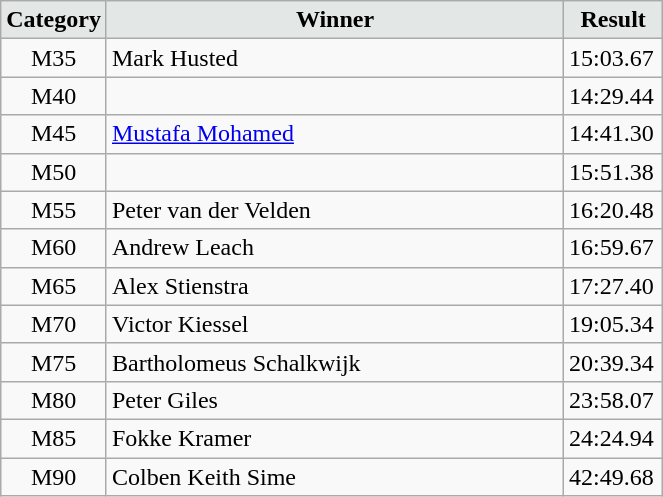<table class="wikitable" width=35%>
<tr>
<td width=15% align="center" bgcolor=#E3E7E6><strong>Category</strong></td>
<td align="center" bgcolor=#E3E7E6> <strong>Winner</strong></td>
<td width=15% align="center" bgcolor=#E3E7E6><strong>Result</strong></td>
</tr>
<tr>
<td align="center">M35</td>
<td> Mark Husted</td>
<td>15:03.67</td>
</tr>
<tr>
<td align="center">M40</td>
<td> </td>
<td>14:29.44</td>
</tr>
<tr>
<td align="center">M45</td>
<td> <a href='#'>Mustafa Mohamed</a></td>
<td>14:41.30</td>
</tr>
<tr>
<td align="center">M50</td>
<td> </td>
<td>15:51.38</td>
</tr>
<tr>
<td align="center">M55</td>
<td> Peter van der Velden</td>
<td>16:20.48</td>
</tr>
<tr>
<td align="center">M60</td>
<td> Andrew Leach</td>
<td>16:59.67</td>
</tr>
<tr>
<td align="center">M65</td>
<td> Alex Stienstra</td>
<td>17:27.40</td>
</tr>
<tr>
<td align="center">M70</td>
<td> Victor Kiessel</td>
<td>19:05.34</td>
</tr>
<tr>
<td align="center">M75</td>
<td> Bartholomeus Schalkwijk</td>
<td>20:39.34</td>
</tr>
<tr>
<td align="center">M80</td>
<td> Peter Giles</td>
<td>23:58.07</td>
</tr>
<tr>
<td align="center">M85</td>
<td> Fokke Kramer</td>
<td>24:24.94</td>
</tr>
<tr>
<td align="center">M90</td>
<td> Colben Keith Sime</td>
<td>42:49.68</td>
</tr>
</table>
